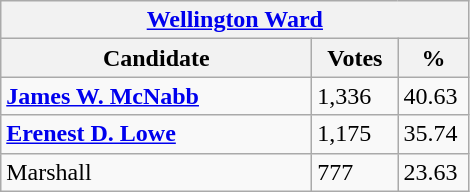<table class="wikitable">
<tr>
<th colspan="3"><a href='#'>Wellington Ward</a></th>
</tr>
<tr>
<th style="width: 200px">Candidate</th>
<th style="width: 50px">Votes</th>
<th style="width: 40px">%</th>
</tr>
<tr>
<td><strong><a href='#'>James W. McNabb</a></strong></td>
<td>1,336</td>
<td>40.63</td>
</tr>
<tr>
<td><strong><a href='#'>Erenest D. Lowe</a></strong></td>
<td>1,175</td>
<td>35.74</td>
</tr>
<tr>
<td>Marshall</td>
<td>777</td>
<td>23.63</td>
</tr>
</table>
